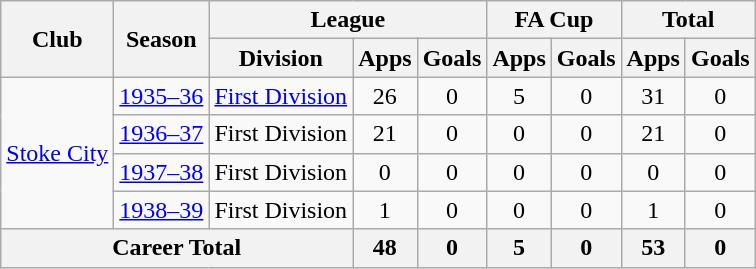<table class="wikitable" style="text-align: center;">
<tr>
<th rowspan="2">Club</th>
<th rowspan="2">Season</th>
<th colspan="3">League</th>
<th colspan="2">FA Cup</th>
<th colspan="2">Total</th>
</tr>
<tr>
<th>Division</th>
<th>Apps</th>
<th>Goals</th>
<th>Apps</th>
<th>Goals</th>
<th>Apps</th>
<th>Goals</th>
</tr>
<tr>
<td rowspan="4"><a href='#'>Stoke City</a></td>
<td><a href='#'>1935–36</a></td>
<td><a href='#'>First Division</a></td>
<td>26</td>
<td>0</td>
<td>5</td>
<td>0</td>
<td>31</td>
<td>0</td>
</tr>
<tr>
<td><a href='#'>1936–37</a></td>
<td>First Division</td>
<td>21</td>
<td>0</td>
<td>0</td>
<td>0</td>
<td>21</td>
<td>0</td>
</tr>
<tr>
<td><a href='#'>1937–38</a></td>
<td>First Division</td>
<td>0</td>
<td>0</td>
<td>0</td>
<td>0</td>
<td>0</td>
<td>0</td>
</tr>
<tr>
<td><a href='#'>1938–39</a></td>
<td>First Division</td>
<td>1</td>
<td>0</td>
<td>0</td>
<td>0</td>
<td>1</td>
<td>0</td>
</tr>
<tr>
<th colspan="3">Career Total</th>
<th>48</th>
<th>0</th>
<th>5</th>
<th>0</th>
<th>53</th>
<th>0</th>
</tr>
</table>
